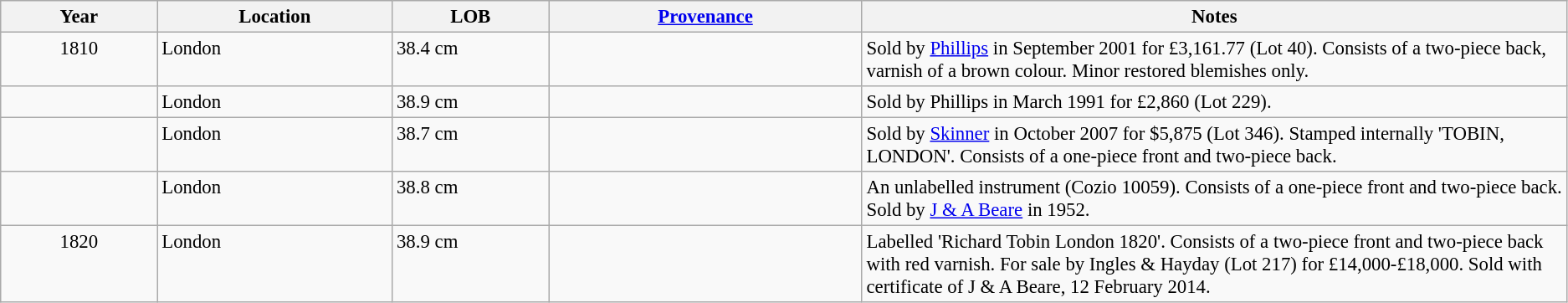<table class="sortable wikitable" style="margins:auto; width=95%; font-size: 95%;">
<tr>
<th width="10%">Year</th>
<th width="15%">Location</th>
<th width="10%">LOB</th>
<th width="20%"><a href='#'>Provenance</a></th>
<th width="45%">Notes</th>
</tr>
<tr valign="top">
<td align=center>1810</td>
<td>London</td>
<td>38.4 cm</td>
<td></td>
<td>Sold by <a href='#'>Phillips</a> in September 2001 for £3,161.77 (Lot 40). Consists of a two-piece back, varnish of a brown colour. Minor restored blemishes only.</td>
</tr>
<tr valign="top">
<td align=center></td>
<td>London</td>
<td>38.9 cm</td>
<td></td>
<td>Sold by Phillips in March 1991 for £2,860 (Lot 229).</td>
</tr>
<tr valign="top">
<td align=center></td>
<td>London</td>
<td>38.7 cm</td>
<td></td>
<td>Sold by <a href='#'>Skinner</a> in October 2007 for $5,875 (Lot 346). Stamped internally 'TOBIN, LONDON'. Consists of a one-piece front and two-piece back.</td>
</tr>
<tr valign="top">
<td align=center></td>
<td>London</td>
<td>38.8 cm</td>
<td></td>
<td>An unlabelled instrument (Cozio 10059). Consists of a one-piece front and two-piece back. Sold by <a href='#'>J & A Beare</a> in 1952.</td>
</tr>
<tr valign="top">
<td align=center>1820</td>
<td>London</td>
<td>38.9 cm</td>
<td></td>
<td>Labelled 'Richard Tobin London 1820'. Consists of a two-piece front and two-piece back with red varnish. For sale by Ingles & Hayday (Lot 217) for £14,000-£18,000. Sold with certificate of J & A Beare, 12 February 2014.</td>
</tr>
</table>
